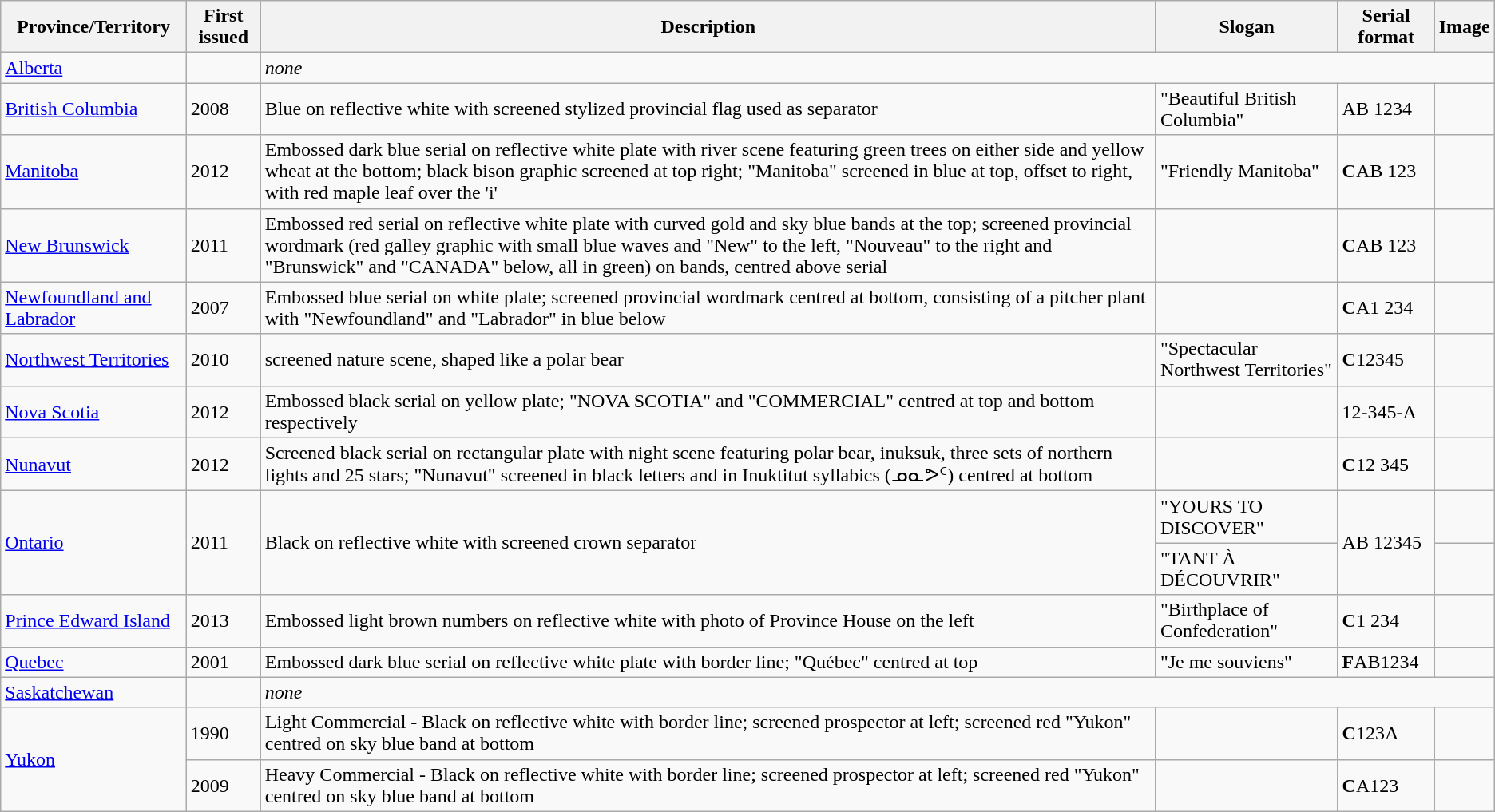<table class="wikitable">
<tr>
<th>Province/Territory</th>
<th>First issued</th>
<th>Description</th>
<th>Slogan</th>
<th>Serial format</th>
<th>Image</th>
</tr>
<tr>
<td><a href='#'>Alberta</a></td>
<td></td>
<td colspan=4><em>none</em></td>
</tr>
<tr>
<td><a href='#'>British Columbia</a></td>
<td>2008</td>
<td>Blue on reflective white with screened stylized provincial flag used as separator</td>
<td>"Beautiful British Columbia"</td>
<td>AB 1234</td>
<td></td>
</tr>
<tr>
<td><a href='#'>Manitoba</a></td>
<td>2012</td>
<td>Embossed dark blue serial on reflective white plate with river scene featuring green trees on either side and yellow wheat at the bottom; black bison graphic screened at top right; "Manitoba" screened in blue at top, offset to right, with red maple leaf over the 'i'</td>
<td>"Friendly Manitoba"</td>
<td><strong>C</strong>AB 123</td>
<td></td>
</tr>
<tr>
<td><a href='#'>New Brunswick</a></td>
<td>2011</td>
<td>Embossed red serial on reflective white plate with curved gold and sky blue bands at the top; screened provincial wordmark (red galley graphic with small blue waves and "New" to the left, "Nouveau" to the right and "Brunswick" and "CANADA" below, all in green) on bands, centred above serial</td>
<td></td>
<td><strong>C</strong>AB 123</td>
<td></td>
</tr>
<tr>
<td><a href='#'>Newfoundland and Labrador</a></td>
<td>2007</td>
<td>Embossed blue serial on white plate; screened provincial wordmark centred at bottom, consisting of a pitcher plant with "Newfoundland" and "Labrador" in blue below</td>
<td></td>
<td><strong>C</strong>A1 234</td>
<td></td>
</tr>
<tr>
<td><a href='#'>Northwest Territories</a></td>
<td>2010</td>
<td>screened nature scene, shaped like a polar bear</td>
<td>"Spectacular Northwest Territories"</td>
<td><strong>C</strong>12345</td>
<td></td>
</tr>
<tr>
<td><a href='#'>Nova Scotia</a></td>
<td>2012</td>
<td>Embossed black serial on yellow plate; "NOVA SCOTIA" and "COMMERCIAL" centred at top and bottom respectively</td>
<td></td>
<td>12-345-A</td>
<td></td>
</tr>
<tr>
<td><a href='#'>Nunavut</a></td>
<td>2012</td>
<td>Screened black serial on rectangular plate with night scene featuring polar bear, inuksuk, three sets of northern lights and 25 stars; "Nunavut" screened in black letters and in Inuktitut syllabics (ᓄᓇᕗᑦ) centred at bottom</td>
<td></td>
<td><strong>C</strong>12 345</td>
<td></td>
</tr>
<tr>
<td rowspan=2><a href='#'>Ontario</a></td>
<td rowspan=2>2011</td>
<td rowspan=2>Black on reflective white with screened crown separator</td>
<td>"YOURS TO DISCOVER"</td>
<td rowspan=2>AB 12345</td>
<td></td>
</tr>
<tr>
<td>"TANT À DÉCOUVRIR"</td>
<td></td>
</tr>
<tr>
<td><a href='#'>Prince Edward Island</a></td>
<td>2013</td>
<td>Embossed light brown numbers on reflective white with photo of Province House on the left</td>
<td>"Birthplace of Confederation"</td>
<td><strong>C</strong>1 234</td>
<td></td>
</tr>
<tr>
<td><a href='#'>Quebec</a></td>
<td>2001</td>
<td>Embossed dark blue serial on reflective white plate with border line; "Québec" centred at top</td>
<td>"Je me souviens"</td>
<td><strong>F</strong>AB1234</td>
<td></td>
</tr>
<tr>
<td><a href='#'>Saskatchewan</a></td>
<td></td>
<td colspan=4><em>none</em></td>
</tr>
<tr>
<td rowspan=2><a href='#'>Yukon</a></td>
<td>1990</td>
<td>Light Commercial - Black on reflective white with border line; screened prospector at left; screened red "Yukon" centred on sky blue band at bottom</td>
<td></td>
<td><strong>C</strong>123A</td>
<td></td>
</tr>
<tr>
<td>2009</td>
<td>Heavy Commercial - Black on reflective white with border line; screened prospector at left; screened red "Yukon" centred on sky blue band at bottom</td>
<td></td>
<td><strong>C</strong>A123</td>
<td></td>
</tr>
</table>
